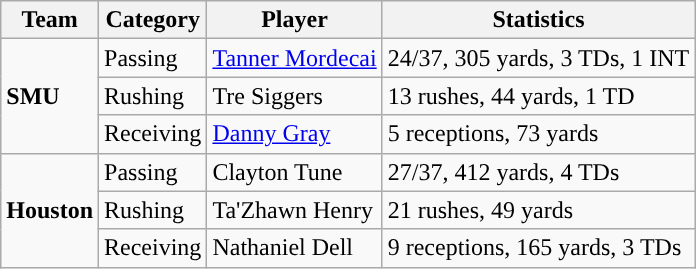<table class="wikitable" style="float: left;">
<tr>
<th>Team</th>
<th>Category</th>
<th>Player</th>
<th>Statistics</th>
</tr>
<tr>
<td rowspan=3><strong>SMU</strong></td>
<td>Passing</td>
<td><a href='#'>Tanner Mordecai</a></td>
<td>24/37, 305 yards, 3 TDs, 1 INT</td>
</tr>
<tr>
<td>Rushing</td>
<td>Tre Siggers</td>
<td>13 rushes, 44 yards, 1 TD</td>
</tr>
<tr>
<td>Receiving</td>
<td><a href='#'>Danny Gray</a></td>
<td>5 receptions, 73 yards</td>
</tr>
<tr>
<td rowspan=3><strong>Houston</strong></td>
<td>Passing</td>
<td>Clayton Tune</td>
<td>27/37, 412 yards, 4 TDs</td>
</tr>
<tr>
<td>Rushing</td>
<td>Ta'Zhawn Henry</td>
<td>21 rushes, 49 yards</td>
</tr>
<tr>
<td>Receiving</td>
<td>Nathaniel Dell</td>
<td>9 receptions, 165 yards, 3 TDs</td>
</tr>
</table>
